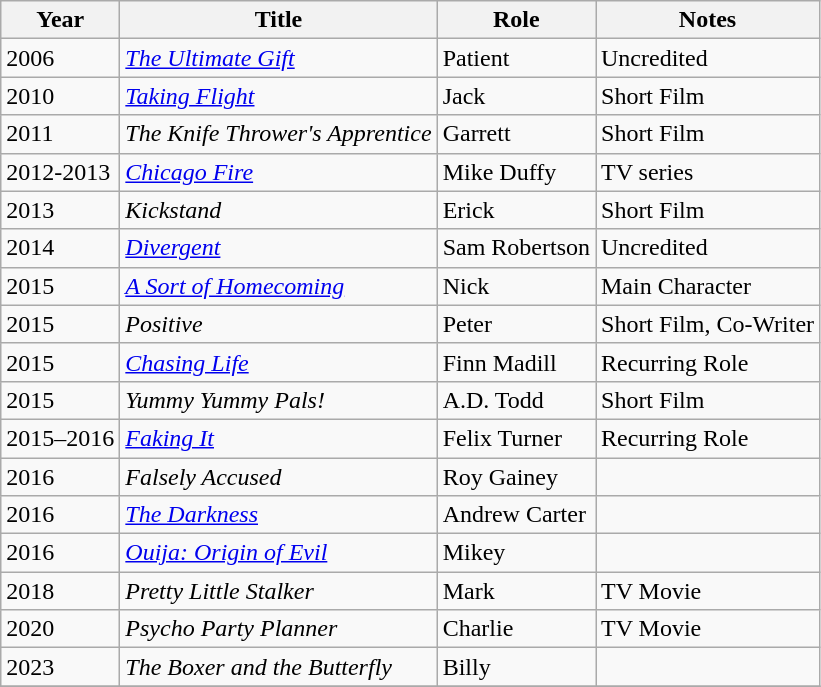<table class="wikitable">
<tr>
<th>Year</th>
<th>Title</th>
<th>Role</th>
<th>Notes</th>
</tr>
<tr>
<td>2006</td>
<td><em><a href='#'>The Ultimate Gift</a></em></td>
<td>Patient</td>
<td>Uncredited</td>
</tr>
<tr>
<td>2010</td>
<td><em><a href='#'>Taking Flight</a></em></td>
<td>Jack</td>
<td>Short Film</td>
</tr>
<tr>
<td>2011</td>
<td><em>The Knife Thrower's Apprentice</em></td>
<td>Garrett</td>
<td>Short Film</td>
</tr>
<tr>
<td>2012-2013</td>
<td><em><a href='#'>Chicago Fire</a></em></td>
<td>Mike Duffy</td>
<td>TV series</td>
</tr>
<tr>
<td>2013</td>
<td><em>Kickstand</em></td>
<td>Erick</td>
<td>Short Film</td>
</tr>
<tr>
<td>2014</td>
<td><em><a href='#'>Divergent</a></em></td>
<td>Sam Robertson</td>
<td>Uncredited</td>
</tr>
<tr>
<td>2015</td>
<td><em><a href='#'>A Sort of Homecoming</a></em></td>
<td>Nick</td>
<td>Main Character</td>
</tr>
<tr>
<td>2015</td>
<td><em>Positive</em></td>
<td>Peter</td>
<td>Short Film, Co-Writer</td>
</tr>
<tr>
<td>2015</td>
<td><em><a href='#'>Chasing Life</a></em></td>
<td>Finn Madill</td>
<td>Recurring Role</td>
</tr>
<tr>
<td>2015</td>
<td><em>Yummy Yummy Pals!</em></td>
<td>A.D. Todd</td>
<td>Short Film</td>
</tr>
<tr>
<td>2015–2016</td>
<td><em><a href='#'>Faking It</a></em></td>
<td>Felix Turner</td>
<td>Recurring Role</td>
</tr>
<tr>
<td>2016</td>
<td><em>Falsely Accused</em></td>
<td>Roy Gainey</td>
<td></td>
</tr>
<tr>
<td>2016</td>
<td><em><a href='#'>The Darkness</a></em></td>
<td>Andrew Carter</td>
<td></td>
</tr>
<tr>
<td>2016</td>
<td><em><a href='#'>Ouija: Origin of Evil</a></em></td>
<td>Mikey</td>
<td></td>
</tr>
<tr>
<td>2018</td>
<td><em>Pretty Little Stalker</em></td>
<td>Mark</td>
<td>TV Movie</td>
</tr>
<tr>
<td>2020</td>
<td><em>Psycho Party Planner</em></td>
<td>Charlie</td>
<td>TV Movie</td>
</tr>
<tr>
<td>2023</td>
<td><em>The Boxer and the Butterfly</em></td>
<td>Billy</td>
<td></td>
</tr>
<tr>
</tr>
</table>
